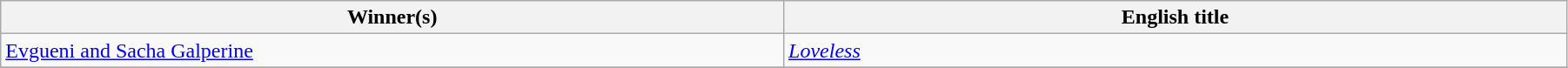<table class="wikitable" width="95%" cellpadding="5">
<tr>
<th width="18%">Winner(s)</th>
<th width="18%">English title</th>
</tr>
<tr>
<td> <a href='#'>Evgueni and Sacha Galperine</a></td>
<td><em><a href='#'>Loveless</a></em></td>
</tr>
<tr>
</tr>
</table>
